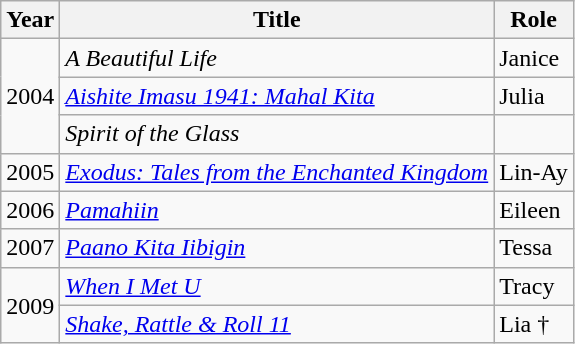<table class="wikitable sortable">
<tr>
<th>Year</th>
<th>Title</th>
<th>Role</th>
</tr>
<tr>
<td rowspan="3">2004</td>
<td><em>A Beautiful Life</em></td>
<td>Janice</td>
</tr>
<tr>
<td><em><a href='#'>Aishite Imasu 1941: Mahal Kita</a></em></td>
<td>Julia</td>
</tr>
<tr>
<td><em>Spirit of the Glass</em></td>
<td></td>
</tr>
<tr>
<td>2005</td>
<td><em><a href='#'>Exodus: Tales from the Enchanted Kingdom</a></em></td>
<td>Lin-Ay</td>
</tr>
<tr>
<td>2006</td>
<td><em><a href='#'>Pamahiin</a></em></td>
<td>Eileen</td>
</tr>
<tr>
<td>2007</td>
<td><em><a href='#'>Paano Kita Iibigin</a></em></td>
<td>Tessa</td>
</tr>
<tr>
<td rowspan="2">2009</td>
<td><em><a href='#'>When I Met U</a></em></td>
<td>Tracy</td>
</tr>
<tr>
<td><em><a href='#'>Shake, Rattle & Roll 11</a></em></td>
<td>Lia †</td>
</tr>
</table>
